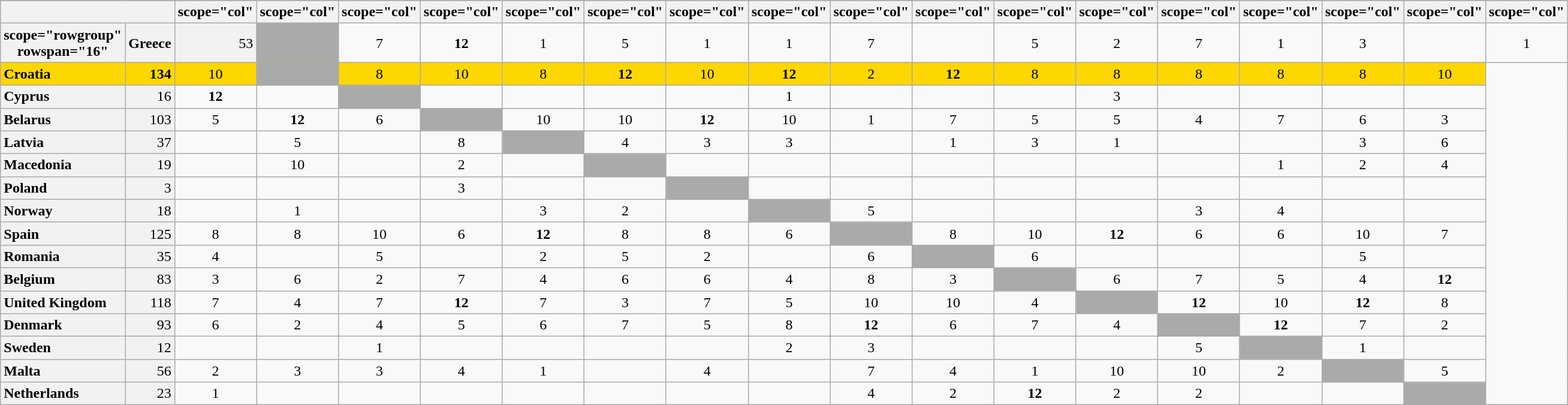<table class="wikitable plainrowheaders" style="text-align:center;">
<tr>
</tr>
<tr>
<th colspan="2"></th>
<th>scope="col" </th>
<th>scope="col" </th>
<th>scope="col" </th>
<th>scope="col" </th>
<th>scope="col" </th>
<th>scope="col" </th>
<th>scope="col" </th>
<th>scope="col" </th>
<th>scope="col" </th>
<th>scope="col" </th>
<th>scope="col" </th>
<th>scope="col" </th>
<th>scope="col" </th>
<th>scope="col" </th>
<th>scope="col" </th>
<th>scope="col" </th>
<th>scope="col" </th>
</tr>
<tr>
<th>scope="rowgroup" rowspan="16" </th>
<th scope="row" style="text-align:left; background:#f2f2f2;">Greece</th>
<td style="text-align:right; background:#f2f2f2;">53</td>
<td style="text-align:left; background:#aaa;"></td>
<td>7</td>
<td><strong>12</strong></td>
<td>1</td>
<td>5</td>
<td>1</td>
<td>1</td>
<td>7</td>
<td></td>
<td>5</td>
<td>2</td>
<td>7</td>
<td>1</td>
<td>3</td>
<td></td>
<td>1</td>
</tr>
<tr style="background:gold;">
<th scope="row" style="text-align:left; font-weight:bold; background:gold;">Croatia</th>
<td style="text-align:right; font-weight:bold;">134</td>
<td>10</td>
<td style="text-align:left; background:#aaa;"></td>
<td>8</td>
<td>10</td>
<td>8</td>
<td><strong>12</strong></td>
<td>10</td>
<td><strong>12</strong></td>
<td>2</td>
<td><strong>12</strong></td>
<td>8</td>
<td>8</td>
<td>8</td>
<td>8</td>
<td>8</td>
<td>10</td>
</tr>
<tr>
<th scope="row" style="text-align:left; background:#f2f2f2;">Cyprus</th>
<td style="text-align:right; background:#f2f2f2;">16</td>
<td><strong>12</strong></td>
<td></td>
<td style="text-align:left; background:#aaa;"></td>
<td></td>
<td></td>
<td></td>
<td></td>
<td>1</td>
<td></td>
<td></td>
<td></td>
<td>3</td>
<td></td>
<td></td>
<td></td>
<td></td>
</tr>
<tr>
<th scope="row" style="text-align:left; background:#f2f2f2;">Belarus</th>
<td style="text-align:right; background:#f2f2f2;">103</td>
<td>5</td>
<td><strong>12</strong></td>
<td>6</td>
<td style="text-align:left; background:#aaa;"></td>
<td>10</td>
<td>10</td>
<td><strong>12</strong></td>
<td>10</td>
<td>1</td>
<td>7</td>
<td>5</td>
<td>5</td>
<td>4</td>
<td>7</td>
<td>6</td>
<td>3</td>
</tr>
<tr>
<th scope="row" style="text-align:left; background:#f2f2f2;">Latvia</th>
<td style="text-align:right; background:#f2f2f2;">37</td>
<td></td>
<td>5</td>
<td></td>
<td>8</td>
<td style="text-align:left; background:#aaa;"></td>
<td>4</td>
<td>3</td>
<td>3</td>
<td></td>
<td>1</td>
<td>3</td>
<td>1</td>
<td></td>
<td></td>
<td>3</td>
<td>6</td>
</tr>
<tr>
<th scope="row" style="text-align:left; background:#f2f2f2;">Macedonia</th>
<td style="text-align:right; background:#f2f2f2;">19</td>
<td></td>
<td>10</td>
<td></td>
<td>2</td>
<td></td>
<td style="text-align:left; background:#aaa;"></td>
<td></td>
<td></td>
<td></td>
<td></td>
<td></td>
<td></td>
<td></td>
<td>1</td>
<td>2</td>
<td>4</td>
</tr>
<tr>
<th scope="row" style="text-align:left; background:#f2f2f2;">Poland</th>
<td style="text-align:right; background:#f2f2f2;">3</td>
<td></td>
<td></td>
<td></td>
<td>3</td>
<td></td>
<td></td>
<td style="text-align:left; background:#aaa;"></td>
<td></td>
<td></td>
<td></td>
<td></td>
<td></td>
<td></td>
<td></td>
<td></td>
<td></td>
</tr>
<tr>
<th scope="row" style="text-align:left; background:#f2f2f2;">Norway</th>
<td style="text-align:right; background:#f2f2f2;">18</td>
<td></td>
<td>1</td>
<td></td>
<td></td>
<td>3</td>
<td>2</td>
<td></td>
<td style="text-align:left; background:#aaa;"></td>
<td>5</td>
<td></td>
<td></td>
<td></td>
<td>3</td>
<td>4</td>
<td></td>
<td></td>
</tr>
<tr>
<th scope="row" style="text-align:left; background:#f2f2f2;">Spain</th>
<td style="text-align:right; background:#f2f2f2;">125</td>
<td>8</td>
<td>8</td>
<td>10</td>
<td>6</td>
<td><strong>12</strong></td>
<td>8</td>
<td>8</td>
<td>6</td>
<td style="text-align:left; background:#aaa;"></td>
<td>8</td>
<td>10</td>
<td><strong>12</strong></td>
<td>6</td>
<td>6</td>
<td>10</td>
<td>7</td>
</tr>
<tr>
<th scope="row" style="text-align:left; background:#f2f2f2;">Romania</th>
<td style="text-align:right; background:#f2f2f2;">35</td>
<td>4</td>
<td></td>
<td>5</td>
<td></td>
<td>2</td>
<td>5</td>
<td>2</td>
<td></td>
<td>6</td>
<td style="text-align:left; background:#aaa;"></td>
<td>6</td>
<td></td>
<td></td>
<td></td>
<td>5</td>
<td></td>
</tr>
<tr>
<th scope="row" style="text-align:left; background:#f2f2f2;">Belgium</th>
<td style="text-align:right; background:#f2f2f2;">83</td>
<td>3</td>
<td>6</td>
<td>2</td>
<td>7</td>
<td>4</td>
<td>6</td>
<td>6</td>
<td>4</td>
<td>8</td>
<td>3</td>
<td style="text-align:left; background:#aaa;"></td>
<td>6</td>
<td>7</td>
<td>5</td>
<td>4</td>
<td><strong>12</strong></td>
</tr>
<tr>
<th scope="row" style="text-align:left; background:#f2f2f2;">United Kingdom</th>
<td style="text-align:right; background:#f2f2f2;">118</td>
<td>7</td>
<td>4</td>
<td>7</td>
<td><strong>12</strong></td>
<td>7</td>
<td>3</td>
<td>7</td>
<td>5</td>
<td>10</td>
<td>10</td>
<td>4</td>
<td style="text-align:left; background:#aaa;"></td>
<td><strong>12</strong></td>
<td>10</td>
<td><strong>12</strong></td>
<td>8</td>
</tr>
<tr>
<th scope="row" style="text-align:left; background:#f2f2f2;">Denmark</th>
<td style="text-align:right; background:#f2f2f2;">93</td>
<td>6</td>
<td>2</td>
<td>4</td>
<td>5</td>
<td>6</td>
<td>7</td>
<td>5</td>
<td>8</td>
<td><strong>12</strong></td>
<td>6</td>
<td>7</td>
<td>4</td>
<td style="text-align:left; background:#aaa;"></td>
<td><strong>12</strong></td>
<td>7</td>
<td>2</td>
</tr>
<tr>
<th scope="row" style="text-align:left; background:#f2f2f2;">Sweden</th>
<td style="text-align:right; background:#f2f2f2;">12</td>
<td></td>
<td></td>
<td>1</td>
<td></td>
<td></td>
<td></td>
<td></td>
<td>2</td>
<td>3</td>
<td></td>
<td></td>
<td></td>
<td>5</td>
<td style="text-align:left; background:#aaa;"></td>
<td>1</td>
<td></td>
</tr>
<tr>
<th scope="row" style="text-align:left; background:#f2f2f2;">Malta</th>
<td style="text-align:right; background:#f2f2f2;">56</td>
<td>2</td>
<td>3</td>
<td>3</td>
<td>4</td>
<td>1</td>
<td></td>
<td>4</td>
<td></td>
<td>7</td>
<td>4</td>
<td>1</td>
<td>10</td>
<td>10</td>
<td>2</td>
<td style="text-align:left; background:#aaa;"></td>
<td>5</td>
</tr>
<tr>
<th scope="row" style="text-align:left; background:#f2f2f2;">Netherlands</th>
<td style="text-align:right; background:#f2f2f2;">23</td>
<td>1</td>
<td></td>
<td></td>
<td></td>
<td></td>
<td></td>
<td></td>
<td></td>
<td>4</td>
<td>2</td>
<td><strong>12</strong></td>
<td>2</td>
<td>2</td>
<td></td>
<td></td>
<td style="text-align:left; background:#aaa;"></td>
</tr>
</table>
